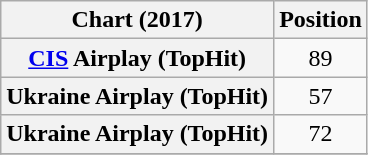<table class="wikitable plainrowheaders sortable" style="text-align:center">
<tr>
<th scope="col">Chart (2017)</th>
<th scope="col">Position</th>
</tr>
<tr>
<th scope="row"><a href='#'>CIS</a> Airplay (TopHit)</th>
<td>89</td>
</tr>
<tr>
<th scope="row">Ukraine Airplay (TopHit)</th>
<td>57</td>
</tr>
<tr>
<th scope="row">Ukraine Airplay (TopHit)<br></th>
<td>72</td>
</tr>
<tr>
</tr>
</table>
